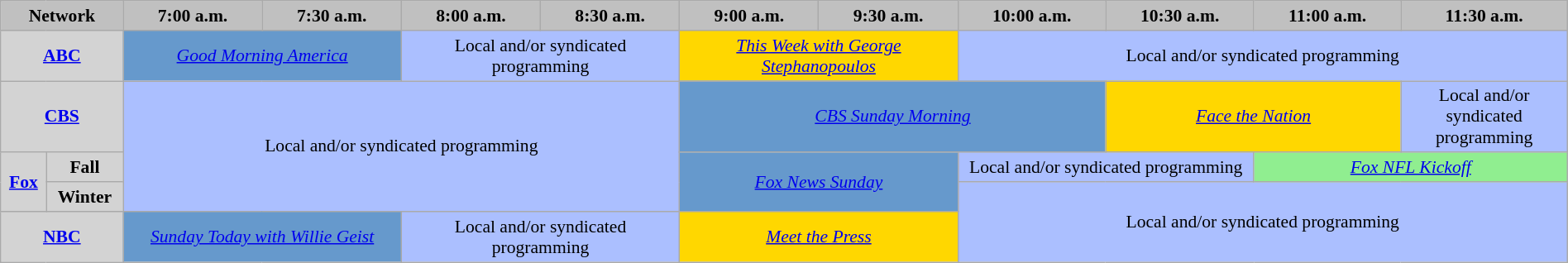<table class="wikitable sortable" style="width:100%;margin-right:0;font-size:90%;text-align:center">
<tr>
<th colspan="2" style="background:#C0C0C0; width:1.5%; text-align:center;">Network</th>
<th width="4%" style="background:#C0C0C0; text-align:center;">7:00 a.m.</th>
<th width="4%" style="background:#C0C0C0; text-align:center;">7:30 a.m.</th>
<th width="4%" style="background:#C0C0C0; text-align:center;">8:00 a.m.</th>
<th width="4%" style="background:#C0C0C0; text-align:center;">8:30 a.m.</th>
<th width="4%" style="background:#C0C0C0; text-align:center;">9:00 a.m.</th>
<th width="4%" style="background:#C0C0C0; text-align:center;">9:30 a.m.</th>
<th width="4%" style="background:#C0C0C0; text-align:center;">10:00 a.m.</th>
<th width="4%" style="background:#C0C0C0; text-align:center;">10:30 a.m.</th>
<th width="4%" style="background:#C0C0C0; text-align:center;">11:00 a.m.</th>
<th width="4%" style="background:#C0C0C0; text-align:center;">11:30 a.m.</th>
</tr>
<tr>
<th colspan="2" style="background:#D3D3D3;"><a href='#'>ABC</a></th>
<td colspan="2" style="background: #6699CC;"><em><a href='#'>Good Morning America</a></em></td>
<td colspan="2" style="background:#abbfff;">Local and/or syndicated programming</td>
<td colspan="2" style="background:#ffd700;"><em><a href='#'>This Week with George Stephanopoulos</a></em></td>
<td colspan="4" style="background:#abbfff;">Local and/or syndicated programming</td>
</tr>
<tr>
<th colspan="2" style="background:#D3D3D3;"><a href='#'>CBS</a></th>
<td colspan="4" rowspan="3" style="background:#abbfff;">Local and/or syndicated programming</td>
<td colspan="3" style="background: #6699CC;"><em><a href='#'>CBS Sunday Morning</a></em></td>
<td colspan="2" style="background:#ffd700;"><em><a href='#'>Face the Nation</a></em></td>
<td style="background:#abbfff;">Local and/or syndicated programming</td>
</tr>
<tr>
<th rowspan="2" style="background:#D3D3D3;"><a href='#'>Fox</a></th>
<th style="background:#D3D3D3;">Fall</th>
<td colspan="2" rowspan="2" style="background: #6699CC;"><em><a href='#'>Fox News Sunday</a></em></td>
<td colspan="2" rowspan="1" style="background:#abbfff">Local and/or syndicated programming</td>
<td colspan="2" style="background:lightgreen;"><em><a href='#'>Fox NFL Kickoff</a></em></td>
</tr>
<tr>
<th style="background:#D3D3D3;">Winter</th>
<td colspan="4" rowspan="2" style="background:#abbfff">Local and/or syndicated programming</td>
</tr>
<tr>
<th colspan="2" style="background:#D3D3D3;"><a href='#'>NBC</a></th>
<td colspan="2" style="background: #6699CC;"><em><a href='#'>Sunday Today with Willie Geist</a></em></td>
<td colspan="2" style="background:#abbfff;">Local and/or syndicated programming</td>
<td colspan="2" style="background:#ffd700;"><em><a href='#'>Meet the Press</a></em></td>
</tr>
</table>
